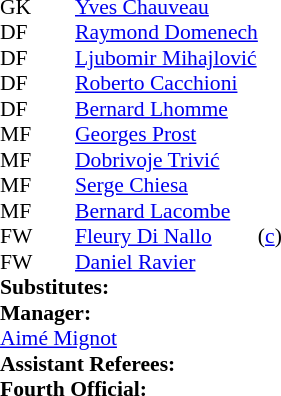<table style=font-size:90% cellspacing=0 cellpadding=0>
<tr>
<td colspan=4></td>
</tr>
<tr>
<th width=25></th>
<th width=25></th>
</tr>
<tr>
<td>GK</td>
<td><strong> </strong></td>
<td> <a href='#'>Yves Chauveau</a></td>
</tr>
<tr>
<td>DF</td>
<td><strong> </strong></td>
<td> <a href='#'>Raymond Domenech</a></td>
</tr>
<tr>
<td>DF</td>
<td><strong> </strong></td>
<td> <a href='#'>Ljubomir Mihajlović</a></td>
</tr>
<tr>
<td>DF</td>
<td><strong> </strong></td>
<td> <a href='#'>Roberto Cacchioni</a></td>
</tr>
<tr>
<td>DF</td>
<td><strong> </strong></td>
<td> <a href='#'>Bernard Lhomme</a></td>
</tr>
<tr>
<td>MF</td>
<td><strong> </strong></td>
<td> <a href='#'>Georges Prost</a></td>
</tr>
<tr>
<td>MF</td>
<td><strong> </strong></td>
<td> <a href='#'>Dobrivoje Trivić</a></td>
</tr>
<tr>
<td>MF</td>
<td><strong> </strong></td>
<td> <a href='#'>Serge Chiesa</a></td>
</tr>
<tr>
<td>MF</td>
<td><strong> </strong></td>
<td> <a href='#'>Bernard Lacombe</a></td>
</tr>
<tr>
<td>FW</td>
<td><strong> </strong></td>
<td> <a href='#'>Fleury Di Nallo</a></td>
<td>(<a href='#'>c</a>)</td>
</tr>
<tr>
<td>FW</td>
<td><strong> </strong></td>
<td> <a href='#'>Daniel Ravier</a></td>
</tr>
<tr>
<td colspan=3><strong>Substitutes:</strong></td>
</tr>
<tr>
<td colspan=3><strong>Manager:</strong></td>
</tr>
<tr>
<td colspan=4> <a href='#'>Aimé Mignot</a><br><strong>Assistant Referees:</strong><br>
<strong>Fourth Official:</strong><br></td>
</tr>
</table>
